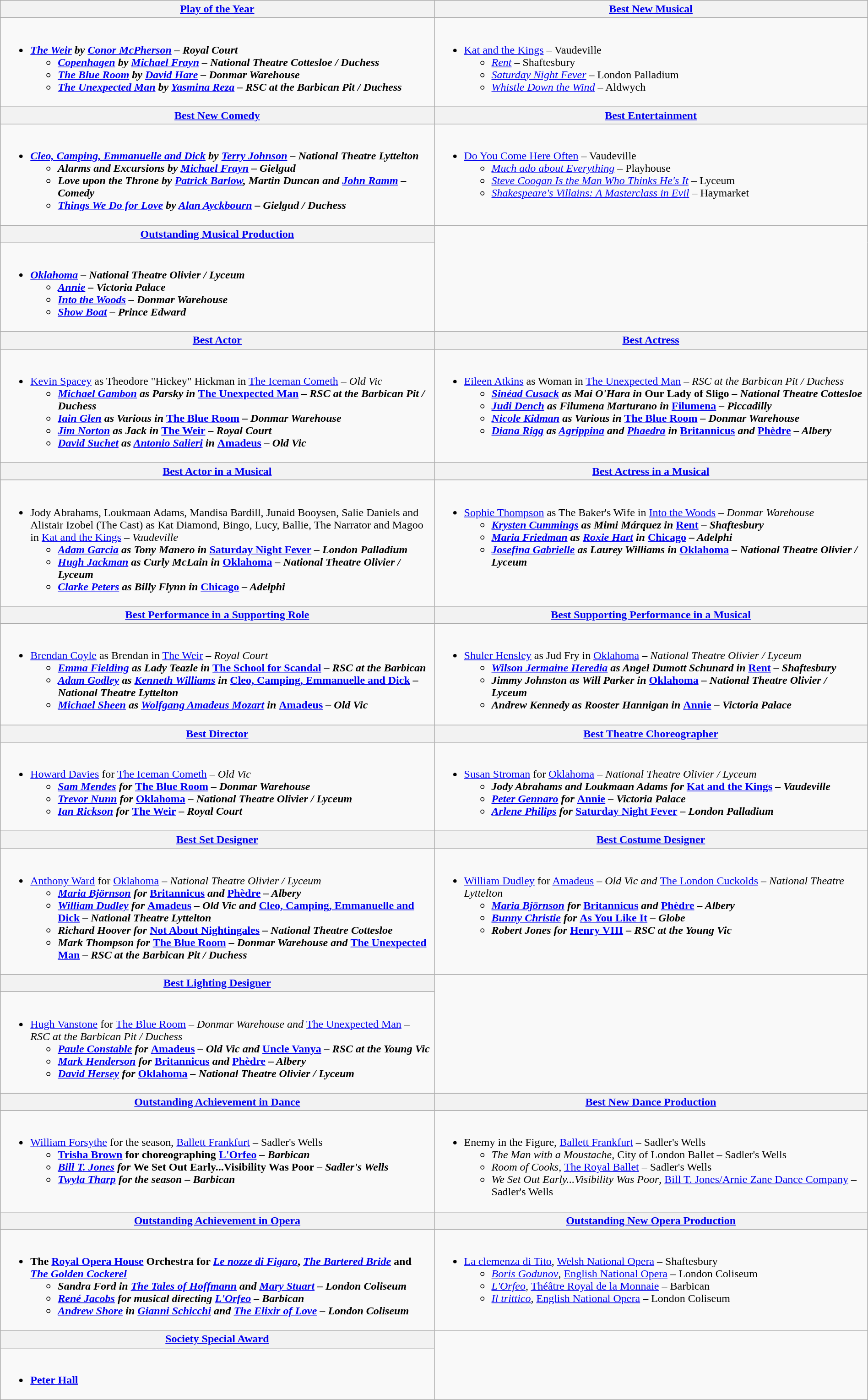<table class=wikitable width="100%">
<tr>
<th width="50%"><a href='#'>Play of the Year</a></th>
<th width="50%"><a href='#'>Best New Musical</a></th>
</tr>
<tr>
<td valign="top"><br><ul><li><strong><em><a href='#'>The Weir</a><em> by <a href='#'>Conor McPherson</a> – Royal Court<strong><ul><li></em><a href='#'>Copenhagen</a><em> by <a href='#'>Michael Frayn</a> – National Theatre Cottesloe / Duchess</li><li></em><a href='#'>The Blue Room</a><em> by <a href='#'>David Hare</a> – Donmar Warehouse</li><li></em><a href='#'>The Unexpected Man</a><em> by <a href='#'>Yasmina Reza</a> – RSC at the Barbican Pit / Duchess</li></ul></li></ul></td>
<td valign="top"><br><ul><li></em></strong><a href='#'>Kat and the Kings</a></em> – Vaudeville</strong><ul><li><em><a href='#'>Rent</a></em> – Shaftesbury</li><li><em><a href='#'>Saturday Night Fever</a></em> – London Palladium</li><li><em><a href='#'>Whistle Down the Wind</a></em> – Aldwych</li></ul></li></ul></td>
</tr>
<tr>
<th width="50%"><a href='#'>Best New Comedy</a></th>
<th width="50%"><a href='#'>Best Entertainment</a></th>
</tr>
<tr>
<td valign="top"><br><ul><li><strong><em><a href='#'>Cleo, Camping, Emmanuelle and Dick</a><em> by <a href='#'>Terry Johnson</a> – National Theatre Lyttelton<strong><ul><li></em>Alarms and Excursions<em> by <a href='#'>Michael Frayn</a> – Gielgud</li><li></em>Love upon the Throne<em> by <a href='#'>Patrick Barlow</a>, Martin Duncan and <a href='#'>John Ramm</a> – Comedy</li><li></em><a href='#'>Things We Do for Love</a><em> by <a href='#'>Alan Ayckbourn</a> – Gielgud / Duchess</li></ul></li></ul></td>
<td valign="top"><br><ul><li></em></strong><a href='#'>Do You Come Here Often</a></em> – Vaudeville</strong><ul><li><em><a href='#'>Much ado about Everything</a></em> – Playhouse</li><li><em><a href='#'>Steve Coogan Is the Man Who Thinks He's It</a></em> – Lyceum</li><li><em><a href='#'>Shakespeare's Villains: A Masterclass in Evil</a></em> – Haymarket</li></ul></li></ul></td>
</tr>
<tr>
<th colspan=1><a href='#'>Outstanding Musical Production</a></th>
</tr>
<tr>
<td><br><ul><li><strong><em><a href='#'>Oklahoma</a><em> – National Theatre Olivier / Lyceum<strong><ul><li></em><a href='#'>Annie</a><em> – Victoria Palace</li><li></em><a href='#'>Into the Woods</a><em> – Donmar Warehouse</li><li></em><a href='#'>Show Boat</a><em> – Prince Edward</li></ul></li></ul></td>
</tr>
<tr>
<th style="width="50%"><a href='#'>Best Actor</a></th>
<th style="width="50%"><a href='#'>Best Actress</a></th>
</tr>
<tr>
<td valign="top"><br><ul><li></strong><a href='#'>Kevin Spacey</a> as Theodore "Hickey" Hickman in </em><a href='#'>The Iceman Cometh</a><em> – Old Vic<strong><ul><li><a href='#'>Michael Gambon</a> as Parsky in </em><a href='#'>The Unexpected Man</a><em> – RSC at the Barbican Pit / Duchess</li><li><a href='#'>Iain Glen</a> as Various in </em><a href='#'>The Blue Room</a><em> – Donmar Warehouse</li><li><a href='#'>Jim Norton</a> as Jack in </em><a href='#'>The Weir</a><em> – Royal Court</li><li><a href='#'>David Suchet</a> as <a href='#'>Antonio Salieri</a> in </em><a href='#'>Amadeus</a><em> – Old Vic</li></ul></li></ul></td>
<td valign="top"><br><ul><li></strong><a href='#'>Eileen Atkins</a> as Woman in </em><a href='#'>The Unexpected Man</a><em> – RSC at the Barbican Pit / Duchess<strong><ul><li><a href='#'>Sinéad Cusack</a> as Mai O'Hara in </em>Our Lady of Sligo<em> – National Theatre Cottesloe</li><li><a href='#'>Judi Dench</a> as Filumena Marturano in </em><a href='#'>Filumena</a><em> – Piccadilly</li><li><a href='#'>Nicole Kidman</a> as Various in </em><a href='#'>The Blue Room</a><em> – Donmar Warehouse</li><li><a href='#'>Diana Rigg</a> as <a href='#'>Agrippina</a> and <a href='#'>Phaedra</a> in </em><a href='#'>Britannicus</a><em> and </em><a href='#'>Phèdre</a><em> – Albery</li></ul></li></ul></td>
</tr>
<tr>
<th style="width="50%"><a href='#'>Best Actor in a Musical</a></th>
<th style="width="50%"><a href='#'>Best Actress in a Musical</a></th>
</tr>
<tr>
<td valign="top"><br><ul><li></strong>Jody Abrahams, Loukmaan Adams, Mandisa Bardill, Junaid Booysen, Salie Daniels and Alistair Izobel (The Cast) as Kat Diamond, Bingo, Lucy, Ballie, The Narrator and Magoo in </em><a href='#'>Kat and the Kings</a><em> – Vaudeville<strong><ul><li><a href='#'>Adam Garcia</a> as Tony Manero in </em><a href='#'>Saturday Night Fever</a><em> – London Palladium</li><li><a href='#'>Hugh Jackman</a> as Curly McLain in </em><a href='#'>Oklahoma</a><em> – National Theatre Olivier / Lyceum</li><li><a href='#'>Clarke Peters</a> as Billy Flynn in </em><a href='#'>Chicago</a><em> – Adelphi</li></ul></li></ul></td>
<td valign="top"><br><ul><li></strong><a href='#'>Sophie Thompson</a> as The Baker's Wife in </em><a href='#'>Into the Woods</a><em> – Donmar Warehouse<strong><ul><li><a href='#'>Krysten Cummings</a> as Mimi Márquez in </em><a href='#'>Rent</a><em> – Shaftesbury</li><li><a href='#'>Maria Friedman</a> as <a href='#'>Roxie Hart</a> in </em><a href='#'>Chicago</a><em> – Adelphi</li><li><a href='#'>Josefina Gabrielle</a> as Laurey Williams in </em><a href='#'>Oklahoma</a><em> – National Theatre Olivier / Lyceum</li></ul></li></ul></td>
</tr>
<tr>
<th style="width="50%"><a href='#'>Best Performance in a Supporting Role</a></th>
<th style="width="50%"><a href='#'>Best Supporting Performance in a Musical</a></th>
</tr>
<tr>
<td valign="top"><br><ul><li></strong><a href='#'>Brendan Coyle</a> as Brendan in </em><a href='#'>The Weir</a><em> – Royal Court<strong><ul><li><a href='#'>Emma Fielding</a> as Lady Teazle in </em><a href='#'>The School for Scandal</a><em> – RSC at the Barbican</li><li><a href='#'>Adam Godley</a> as <a href='#'>Kenneth Williams</a> in </em><a href='#'>Cleo, Camping, Emmanuelle and Dick</a><em> – National Theatre Lyttelton</li><li><a href='#'>Michael Sheen</a> as <a href='#'>Wolfgang Amadeus Mozart</a> in </em><a href='#'>Amadeus</a><em> – Old Vic</li></ul></li></ul></td>
<td valign="top"><br><ul><li></strong><a href='#'>Shuler Hensley</a> as Jud Fry in </em><a href='#'>Oklahoma</a><em> – National Theatre Olivier / Lyceum<strong><ul><li><a href='#'>Wilson Jermaine Heredia</a> as Angel Dumott Schunard in </em><a href='#'>Rent</a><em> – Shaftesbury</li><li>Jimmy Johnston as Will Parker in </em><a href='#'>Oklahoma</a><em> – National Theatre Olivier / Lyceum</li><li>Andrew Kennedy as Rooster Hannigan in </em><a href='#'>Annie</a><em> – Victoria Palace</li></ul></li></ul></td>
</tr>
<tr>
<th style="width="50%"><a href='#'>Best Director</a></th>
<th style="width="50%"><a href='#'>Best Theatre Choreographer</a></th>
</tr>
<tr>
<td valign="top"><br><ul><li></strong><a href='#'>Howard Davies</a> for </em><a href='#'>The Iceman Cometh</a><em> – Old Vic<strong><ul><li><a href='#'>Sam Mendes</a> for </em><a href='#'>The Blue Room</a><em> – Donmar Warehouse</li><li><a href='#'>Trevor Nunn</a> for </em><a href='#'>Oklahoma</a><em> – National Theatre Olivier / Lyceum</li><li><a href='#'>Ian Rickson</a> for </em><a href='#'>The Weir</a><em> – Royal Court</li></ul></li></ul></td>
<td valign="top"><br><ul><li></strong><a href='#'>Susan Stroman</a> for </em><a href='#'>Oklahoma</a><em> – National Theatre Olivier / Lyceum<strong><ul><li>Jody Abrahams and Loukmaan Adams for </em><a href='#'>Kat and the Kings</a><em> – Vaudeville</li><li><a href='#'>Peter Gennaro</a> for </em><a href='#'>Annie</a><em> – Victoria Palace</li><li><a href='#'>Arlene Philips</a> for </em><a href='#'>Saturday Night Fever</a><em> – London Palladium</li></ul></li></ul></td>
</tr>
<tr>
<th colspan=1><a href='#'>Best Set Designer</a></th>
<th colspan=1><a href='#'>Best Costume Designer</a></th>
</tr>
<tr>
<td valign="top"><br><ul><li></strong><a href='#'>Anthony Ward</a> for </em><a href='#'>Oklahoma</a><em> – National Theatre Olivier / Lyceum<strong><ul><li><a href='#'>Maria Björnson</a> for </em><a href='#'>Britannicus</a><em> and </em><a href='#'>Phèdre</a><em> – Albery</li><li><a href='#'>William Dudley</a> for </em><a href='#'>Amadeus</a><em> – Old Vic and </em><a href='#'>Cleo, Camping, Emmanuelle and Dick</a><em> – National Theatre Lyttelton</li><li>Richard Hoover for </em><a href='#'>Not About Nightingales</a><em> – National Theatre Cottesloe</li><li>Mark Thompson for </em><a href='#'>The Blue Room</a><em> – Donmar Warehouse and </em><a href='#'>The Unexpected Man</a><em> – RSC at the Barbican Pit / Duchess</li></ul></li></ul></td>
<td valign="top"><br><ul><li></strong><a href='#'>William Dudley</a> for </em><a href='#'>Amadeus</a><em> – Old Vic and </em><a href='#'>The London Cuckolds</a><em> – National Theatre Lyttelton<strong><ul><li><a href='#'>Maria Björnson</a> for </em><a href='#'>Britannicus</a><em> and </em><a href='#'>Phèdre</a><em> – Albery</li><li><a href='#'>Bunny Christie</a> for </em><a href='#'>As You Like It</a><em> – Globe</li><li>Robert Jones for </em><a href='#'>Henry VIII</a><em> – RSC at the Young Vic</li></ul></li></ul></td>
</tr>
<tr>
<th colspan=1><a href='#'>Best Lighting Designer</a></th>
</tr>
<tr>
<td><br><ul><li></strong><a href='#'>Hugh Vanstone</a> for </em><a href='#'>The Blue Room</a><em> – Donmar Warehouse and </em><a href='#'>The Unexpected Man</a><em> – RSC at the Barbican Pit / Duchess<strong><ul><li><a href='#'>Paule Constable</a> for </em><a href='#'>Amadeus</a><em> – Old Vic and </em><a href='#'>Uncle Vanya</a><em> – RSC at the Young Vic</li><li><a href='#'>Mark Henderson</a> for </em><a href='#'>Britannicus</a><em> and </em><a href='#'>Phèdre</a><em> – Albery</li><li><a href='#'>David Hersey</a> for </em><a href='#'>Oklahoma</a><em> – National Theatre Olivier / Lyceum</li></ul></li></ul></td>
</tr>
<tr>
<th style="width="50%"><a href='#'>Outstanding Achievement in Dance</a></th>
<th style="width="50%"><a href='#'>Best New Dance Production</a></th>
</tr>
<tr>
<td valign="top"><br><ul><li></strong><a href='#'>William Forsythe</a> for the season, <a href='#'>Ballett Frankfurt</a> – Sadler's Wells<strong><ul><li><a href='#'>Trisha Brown</a> for choreographing </em><a href='#'>L'Orfeo</a><em> – Barbican</li><li><a href='#'>Bill T. Jones</a> for </em>We Set Out Early...Visibility Was Poor<em> – Sadler's Wells</li><li><a href='#'>Twyla Tharp</a> for the season – Barbican</li></ul></li></ul></td>
<td valign="top"><br><ul><li></em></strong>Enemy in the Figure</em>, <a href='#'>Ballett Frankfurt</a> – Sadler's Wells</strong><ul><li><em>The Man with a Moustache</em>, City of London Ballet – Sadler's Wells</li><li><em>Room of Cooks</em>, <a href='#'>The Royal Ballet</a> – Sadler's Wells</li><li><em>We Set Out Early...Visibility Was Poor</em>, <a href='#'>Bill T. Jones/Arnie Zane Dance Company</a> – Sadler's Wells</li></ul></li></ul></td>
</tr>
<tr>
<th style="width="50%"><a href='#'>Outstanding Achievement in Opera</a></th>
<th style="width="50%"><a href='#'>Outstanding New Opera Production</a></th>
</tr>
<tr>
<td valign="top"><br><ul><li><strong>The <a href='#'>Royal Opera House</a> Orchestra for <em><a href='#'>Le nozze di Figaro</a></em>, <em><a href='#'>The Bartered Bride</a></em> and <em><a href='#'>The Golden Cockerel</a><strong><em><ul><li>Sandra Ford in </em><a href='#'>The Tales of Hoffmann</a><em> and </em><a href='#'>Mary Stuart</a><em> – London Coliseum</li><li><a href='#'>René Jacobs</a> for musical directing </em><a href='#'>L'Orfeo</a><em> – Barbican</li><li><a href='#'>Andrew Shore</a> in </em><a href='#'>Gianni Schicchi</a><em> and </em><a href='#'>The Elixir of Love</a><em> – London Coliseum</li></ul></li></ul></td>
<td valign="top"><br><ul><li></em></strong><a href='#'>La clemenza di Tito</a></em>, <a href='#'>Welsh National Opera</a> – Shaftesbury</strong><ul><li><em><a href='#'>Boris Godunov</a></em>, <a href='#'>English National Opera</a> – London Coliseum</li><li><em><a href='#'>L'Orfeo</a></em>, <a href='#'>Théâtre Royal de la Monnaie</a> – Barbican</li><li><em><a href='#'>Il trittico</a></em>, <a href='#'>English National Opera</a> – London Coliseum</li></ul></li></ul></td>
</tr>
<tr>
<th colspan=1><a href='#'>Society Special Award</a></th>
</tr>
<tr>
<td><br><ul><li><strong><a href='#'>Peter Hall</a></strong></li></ul></td>
</tr>
</table>
